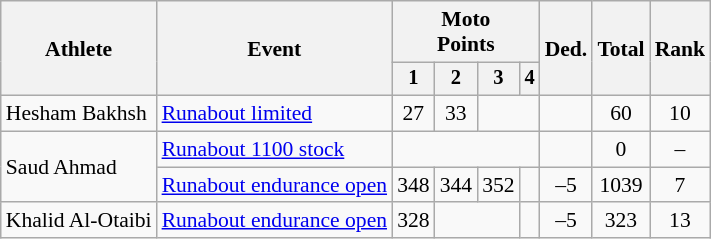<table class=wikitable style=font-size:90%;text-align:center>
<tr>
<th rowspan="2">Athlete</th>
<th rowspan="2">Event</th>
<th colspan="4">Moto <br>Points</th>
<th rowspan="2">Ded.</th>
<th rowspan="2">Total</th>
<th rowspan="2">Rank</th>
</tr>
<tr style="font-size:95%">
<th>1</th>
<th>2</th>
<th>3</th>
<th>4</th>
</tr>
<tr>
<td align=left>Hesham Bakhsh</td>
<td align=left><a href='#'>Runabout limited</a></td>
<td>27</td>
<td>33</td>
<td colspan=2></td>
<td></td>
<td>60</td>
<td>10</td>
</tr>
<tr>
<td align=left rowspan=2>Saud Ahmad</td>
<td align=left><a href='#'>Runabout 1100 stock</a></td>
<td colspan=4></td>
<td></td>
<td>0</td>
<td>–</td>
</tr>
<tr>
<td align=left><a href='#'>Runabout endurance open</a></td>
<td>348</td>
<td>344</td>
<td>352</td>
<td></td>
<td>–5</td>
<td>1039</td>
<td>7</td>
</tr>
<tr>
<td align=left>Khalid Al-Otaibi</td>
<td align=left><a href='#'>Runabout endurance open</a></td>
<td>328</td>
<td colspan=2></td>
<td></td>
<td>–5</td>
<td>323</td>
<td>13</td>
</tr>
</table>
